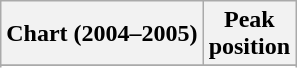<table class="wikitable sortable">
<tr>
<th>Chart (2004–2005)</th>
<th>Peak<br>position</th>
</tr>
<tr>
</tr>
<tr>
</tr>
<tr>
</tr>
<tr>
</tr>
<tr>
</tr>
<tr>
</tr>
<tr>
</tr>
</table>
